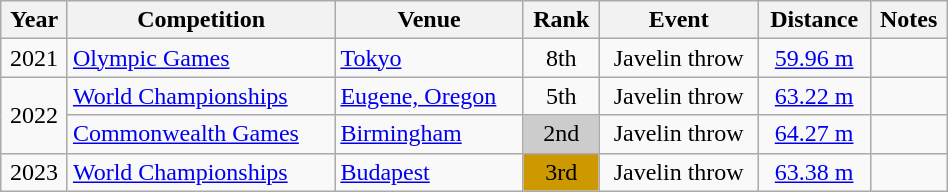<table class="wikitable" width=50% style="font-size:100%; text-align:center;">
<tr>
<th>Year</th>
<th>Competition</th>
<th>Venue</th>
<th>Rank</th>
<th>Event</th>
<th>Distance</th>
<th>Notes</th>
</tr>
<tr>
<td>2021</td>
<td align=left><a href='#'>Olympic Games</a></td>
<td align=left> <a href='#'>Tokyo</a></td>
<td>8th</td>
<td>Javelin throw</td>
<td><a href='#'>59.96 m</a></td>
<td></td>
</tr>
<tr>
<td rowspan="2">2022</td>
<td align=left><a href='#'>World Championships</a></td>
<td align=left> <a href='#'>Eugene, Oregon</a></td>
<td>5th</td>
<td>Javelin throw</td>
<td><a href='#'>63.22 m</a></td>
</tr>
<tr>
<td align=left><a href='#'>Commonwealth Games</a></td>
<td align=left> <a href='#'>Birmingham</a></td>
<td bgcolor="#cccccc">2nd</td>
<td>Javelin throw</td>
<td><a href='#'>64.27 m</a></td>
<td></td>
</tr>
<tr>
<td>2023</td>
<td align=left><a href='#'>World Championships</a></td>
<td align=left> <a href='#'>Budapest</a></td>
<td bgcolor=cc9900>3rd</td>
<td>Javelin throw</td>
<td><a href='#'>63.38 m</a></td>
</tr>
</table>
